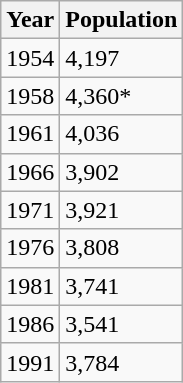<table class="wikitable">
<tr>
<th>Year</th>
<th>Population</th>
</tr>
<tr>
<td>1954</td>
<td>4,197</td>
</tr>
<tr>
<td>1958</td>
<td>4,360*</td>
</tr>
<tr>
<td>1961</td>
<td>4,036</td>
</tr>
<tr>
<td>1966</td>
<td>3,902</td>
</tr>
<tr>
<td>1971</td>
<td>3,921</td>
</tr>
<tr>
<td>1976</td>
<td>3,808</td>
</tr>
<tr>
<td>1981</td>
<td>3,741</td>
</tr>
<tr>
<td>1986</td>
<td>3,541</td>
</tr>
<tr>
<td>1991</td>
<td>3,784</td>
</tr>
</table>
